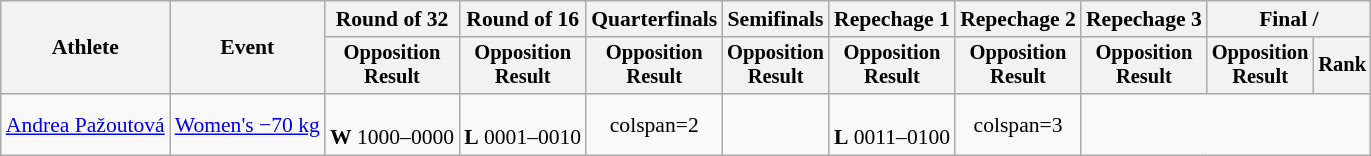<table class="wikitable" style="font-size:90%">
<tr>
<th rowspan="2">Athlete</th>
<th rowspan="2">Event</th>
<th>Round of 32</th>
<th>Round of 16</th>
<th>Quarterfinals</th>
<th>Semifinals</th>
<th>Repechage 1</th>
<th>Repechage 2</th>
<th>Repechage 3</th>
<th colspan=2>Final / </th>
</tr>
<tr style="font-size:95%">
<th>Opposition<br>Result</th>
<th>Opposition<br>Result</th>
<th>Opposition<br>Result</th>
<th>Opposition<br>Result</th>
<th>Opposition<br>Result</th>
<th>Opposition<br>Result</th>
<th>Opposition<br>Result</th>
<th>Opposition<br>Result</th>
<th>Rank</th>
</tr>
<tr align=center>
<td align=left><a href='#'>Andrea Pažoutová</a></td>
<td align=left><a href='#'>Women's −70 kg</a></td>
<td><br><strong>W</strong> 1000–0000</td>
<td><br><strong>L</strong> 0001–0010</td>
<td>colspan=2 </td>
<td></td>
<td><br><strong>L</strong> 0011–0100</td>
<td>colspan=3 </td>
</tr>
</table>
